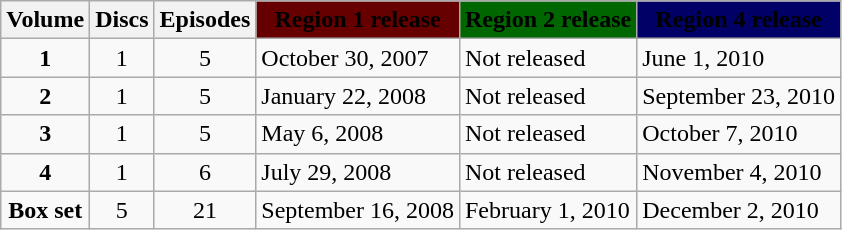<table class="wikitable plainrowheaders">
<tr>
<th><strong>Volume</strong></th>
<th>Discs</th>
<th>Episodes</th>
<th style="background-color: #660000;"><strong><span>Region 1 release</span></strong></th>
<th style="background-color: #006600;"><strong><span>Region 2 release</span></strong></th>
<th style="background-color: #000066;"><strong><span>Region 4 release</span></strong></th>
</tr>
<tr>
<td align=center><strong>1</strong></td>
<td align=center>1</td>
<td align=center>5</td>
<td>October 30, 2007</td>
<td>Not released</td>
<td>June 1, 2010</td>
</tr>
<tr>
<td align=center><strong>2</strong></td>
<td align=center>1</td>
<td align=center>5</td>
<td>January 22, 2008</td>
<td>Not released</td>
<td>September 23, 2010</td>
</tr>
<tr>
<td align=center><strong>3</strong></td>
<td align=center>1</td>
<td align=center>5</td>
<td>May 6, 2008</td>
<td>Not released</td>
<td>October 7, 2010</td>
</tr>
<tr>
<td align=center><strong>4</strong></td>
<td align=center>1</td>
<td align=center>6</td>
<td>July 29, 2008</td>
<td>Not released</td>
<td>November 4, 2010</td>
</tr>
<tr>
<td align=center><strong>Box set</strong></td>
<td align=center>5</td>
<td align=center>21</td>
<td>September 16, 2008</td>
<td>February 1, 2010</td>
<td>December 2, 2010</td>
</tr>
</table>
